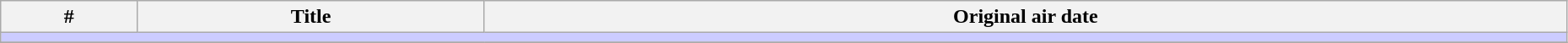<table class="wikitable" width="98%">
<tr>
<th>#</th>
<th>Title</th>
<th>Original air date</th>
</tr>
<tr>
<td colspan="150" bgcolor="#CCF"></td>
</tr>
<tr>
</tr>
</table>
